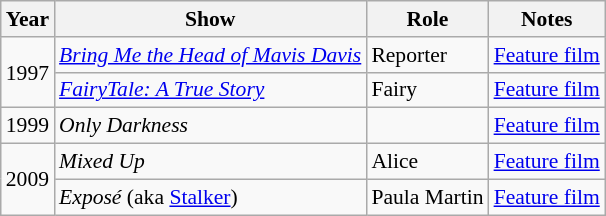<table class="wikitable" style="font-size: 90%;">
<tr>
<th>Year</th>
<th>Show</th>
<th>Role</th>
<th>Notes</th>
</tr>
<tr>
<td rowspan="2">1997</td>
<td><em><a href='#'>Bring Me the Head of Mavis Davis</a></em></td>
<td>Reporter</td>
<td><a href='#'>Feature film</a></td>
</tr>
<tr>
<td><em><a href='#'>FairyTale: A True Story</a></em></td>
<td>Fairy</td>
<td><a href='#'>Feature film</a></td>
</tr>
<tr>
<td rowspan="1">1999</td>
<td><em>Only Darkness</em></td>
<td></td>
<td><a href='#'>Feature film</a></td>
</tr>
<tr>
<td rowspan="2">2009</td>
<td><em>Mixed Up</em></td>
<td>Alice</td>
<td><a href='#'>Feature film</a></td>
</tr>
<tr>
<td><em>Exposé</em> (aka <a href='#'>Stalker</a>)</td>
<td>Paula Martin</td>
<td><a href='#'>Feature film</a></td>
</tr>
</table>
